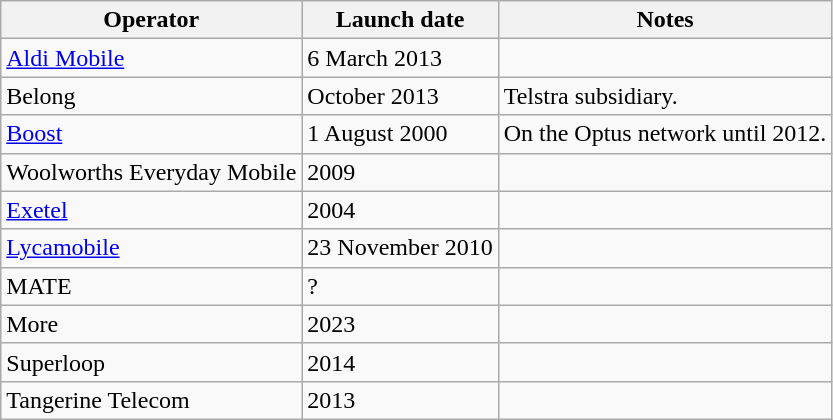<table class="wikitable sortable" style="margin-top:3em">
<tr>
<th>Operator</th>
<th>Launch date</th>
<th class="sortable">Notes</th>
</tr>
<tr>
<td><a href='#'>Aldi Mobile</a></td>
<td>6 March 2013</td>
<td></td>
</tr>
<tr>
<td>Belong</td>
<td>October 2013</td>
<td>Telstra subsidiary.</td>
</tr>
<tr>
<td><a href='#'>Boost</a></td>
<td>1 August 2000</td>
<td>On the Optus network until 2012.</td>
</tr>
<tr>
<td>Woolworths Everyday Mobile</td>
<td>2009</td>
<td></td>
</tr>
<tr>
<td><a href='#'>Exetel</a></td>
<td>2004</td>
<td></td>
</tr>
<tr>
<td><a href='#'>Lycamobile</a></td>
<td>23 November 2010</td>
<td></td>
</tr>
<tr>
<td>MATE</td>
<td>?</td>
<td></td>
</tr>
<tr>
<td>More</td>
<td>2023</td>
<td></td>
</tr>
<tr>
<td>Superloop</td>
<td>2014</td>
<td></td>
</tr>
<tr>
<td>Tangerine Telecom</td>
<td>2013</td>
<td></td>
</tr>
</table>
